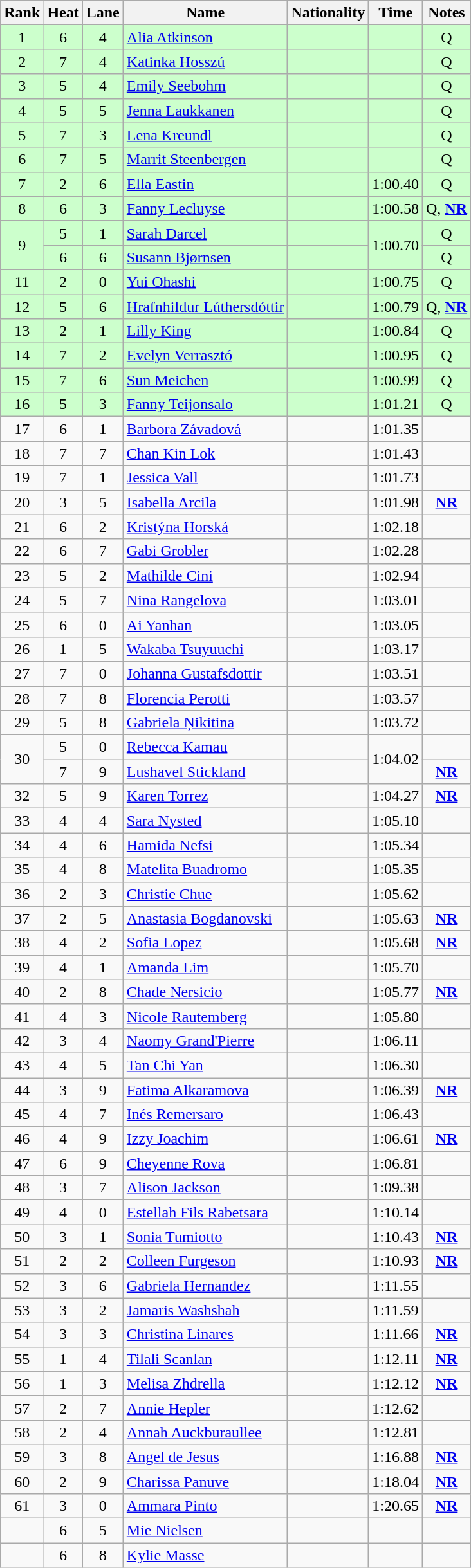<table class="wikitable sortable" style="text-align:center">
<tr>
<th>Rank</th>
<th>Heat</th>
<th>Lane</th>
<th>Name</th>
<th>Nationality</th>
<th>Time</th>
<th>Notes</th>
</tr>
<tr bgcolor=ccffcc>
<td>1</td>
<td>6</td>
<td>4</td>
<td align=left><a href='#'>Alia Atkinson</a></td>
<td align=left></td>
<td></td>
<td>Q</td>
</tr>
<tr bgcolor=ccffcc>
<td>2</td>
<td>7</td>
<td>4</td>
<td align=left><a href='#'>Katinka Hosszú</a></td>
<td align=left></td>
<td></td>
<td>Q</td>
</tr>
<tr bgcolor=ccffcc>
<td>3</td>
<td>5</td>
<td>4</td>
<td align=left><a href='#'>Emily Seebohm</a></td>
<td align=left></td>
<td></td>
<td>Q</td>
</tr>
<tr bgcolor=ccffcc>
<td>4</td>
<td>5</td>
<td>5</td>
<td align=left><a href='#'>Jenna Laukkanen</a></td>
<td align=left></td>
<td></td>
<td>Q</td>
</tr>
<tr bgcolor=ccffcc>
<td>5</td>
<td>7</td>
<td>3</td>
<td align=left><a href='#'>Lena Kreundl</a></td>
<td align=left></td>
<td></td>
<td>Q</td>
</tr>
<tr bgcolor=ccffcc>
<td>6</td>
<td>7</td>
<td>5</td>
<td align=left><a href='#'>Marrit Steenbergen</a></td>
<td align=left></td>
<td></td>
<td>Q</td>
</tr>
<tr bgcolor=ccffcc>
<td>7</td>
<td>2</td>
<td>6</td>
<td align=left><a href='#'>Ella Eastin</a></td>
<td align=left></td>
<td>1:00.40</td>
<td>Q</td>
</tr>
<tr bgcolor=ccffcc>
<td>8</td>
<td>6</td>
<td>3</td>
<td align=left><a href='#'>Fanny Lecluyse</a></td>
<td align=left></td>
<td>1:00.58</td>
<td>Q, <strong><a href='#'>NR</a></strong></td>
</tr>
<tr bgcolor=ccffcc>
<td rowspan=2>9</td>
<td>5</td>
<td>1</td>
<td align=left><a href='#'>Sarah Darcel</a></td>
<td align=left></td>
<td rowspan=2>1:00.70</td>
<td>Q</td>
</tr>
<tr bgcolor=ccffcc>
<td>6</td>
<td>6</td>
<td align=left><a href='#'>Susann Bjørnsen</a></td>
<td align=left></td>
<td>Q</td>
</tr>
<tr bgcolor=ccffcc>
<td>11</td>
<td>2</td>
<td>0</td>
<td align=left><a href='#'>Yui Ohashi</a></td>
<td align=left></td>
<td>1:00.75</td>
<td>Q</td>
</tr>
<tr bgcolor=ccffcc>
<td>12</td>
<td>5</td>
<td>6</td>
<td align=left><a href='#'>Hrafnhildur Lúthersdóttir</a></td>
<td align=left></td>
<td>1:00.79</td>
<td>Q, <strong><a href='#'>NR</a></strong></td>
</tr>
<tr bgcolor=ccffcc>
<td>13</td>
<td>2</td>
<td>1</td>
<td align=left><a href='#'>Lilly King</a></td>
<td align=left></td>
<td>1:00.84</td>
<td>Q</td>
</tr>
<tr bgcolor=ccffcc>
<td>14</td>
<td>7</td>
<td>2</td>
<td align=left><a href='#'>Evelyn Verrasztó</a></td>
<td align=left></td>
<td>1:00.95</td>
<td>Q</td>
</tr>
<tr bgcolor=ccffcc>
<td>15</td>
<td>7</td>
<td>6</td>
<td align=left><a href='#'>Sun Meichen</a></td>
<td align=left></td>
<td>1:00.99</td>
<td>Q</td>
</tr>
<tr bgcolor=ccffcc>
<td>16</td>
<td>5</td>
<td>3</td>
<td align=left><a href='#'>Fanny Teijonsalo</a></td>
<td align=left></td>
<td>1:01.21</td>
<td>Q</td>
</tr>
<tr>
<td>17</td>
<td>6</td>
<td>1</td>
<td align=left><a href='#'>Barbora Závadová</a></td>
<td align=left></td>
<td>1:01.35</td>
<td></td>
</tr>
<tr>
<td>18</td>
<td>7</td>
<td>7</td>
<td align=left><a href='#'>Chan Kin Lok</a></td>
<td align=left></td>
<td>1:01.43</td>
<td></td>
</tr>
<tr>
<td>19</td>
<td>7</td>
<td>1</td>
<td align=left><a href='#'>Jessica Vall</a></td>
<td align=left></td>
<td>1:01.73</td>
<td></td>
</tr>
<tr>
<td>20</td>
<td>3</td>
<td>5</td>
<td align=left><a href='#'>Isabella Arcila</a></td>
<td align=left></td>
<td>1:01.98</td>
<td><strong><a href='#'>NR</a></strong></td>
</tr>
<tr>
<td>21</td>
<td>6</td>
<td>2</td>
<td align=left><a href='#'>Kristýna Horská</a></td>
<td align=left></td>
<td>1:02.18</td>
<td></td>
</tr>
<tr>
<td>22</td>
<td>6</td>
<td>7</td>
<td align=left><a href='#'>Gabi Grobler</a></td>
<td align=left></td>
<td>1:02.28</td>
<td></td>
</tr>
<tr>
<td>23</td>
<td>5</td>
<td>2</td>
<td align=left><a href='#'>Mathilde Cini</a></td>
<td align=left></td>
<td>1:02.94</td>
<td></td>
</tr>
<tr>
<td>24</td>
<td>5</td>
<td>7</td>
<td align=left><a href='#'>Nina Rangelova</a></td>
<td align=left></td>
<td>1:03.01</td>
<td></td>
</tr>
<tr>
<td>25</td>
<td>6</td>
<td>0</td>
<td align=left><a href='#'>Ai Yanhan</a></td>
<td align=left></td>
<td>1:03.05</td>
<td></td>
</tr>
<tr>
<td>26</td>
<td>1</td>
<td>5</td>
<td align=left><a href='#'>Wakaba Tsuyuuchi</a></td>
<td align=left></td>
<td>1:03.17</td>
<td></td>
</tr>
<tr>
<td>27</td>
<td>7</td>
<td>0</td>
<td align=left><a href='#'>Johanna Gustafsdottir</a></td>
<td align=left></td>
<td>1:03.51</td>
<td></td>
</tr>
<tr>
<td>28</td>
<td>7</td>
<td>8</td>
<td align=left><a href='#'>Florencia Perotti</a></td>
<td align=left></td>
<td>1:03.57</td>
<td></td>
</tr>
<tr>
<td>29</td>
<td>5</td>
<td>8</td>
<td align=left><a href='#'>Gabriela Ņikitina</a></td>
<td align=left></td>
<td>1:03.72</td>
<td></td>
</tr>
<tr>
<td rowspan=2>30</td>
<td>5</td>
<td>0</td>
<td align=left><a href='#'>Rebecca Kamau</a></td>
<td align=left></td>
<td rowspan=2>1:04.02</td>
<td></td>
</tr>
<tr>
<td>7</td>
<td>9</td>
<td align=left><a href='#'>Lushavel Stickland</a></td>
<td align=left></td>
<td><strong><a href='#'>NR</a></strong></td>
</tr>
<tr>
<td>32</td>
<td>5</td>
<td>9</td>
<td align=left><a href='#'>Karen Torrez</a></td>
<td align=left></td>
<td>1:04.27</td>
<td><strong><a href='#'>NR</a></strong></td>
</tr>
<tr>
<td>33</td>
<td>4</td>
<td>4</td>
<td align=left><a href='#'>Sara Nysted</a></td>
<td align=left></td>
<td>1:05.10</td>
<td></td>
</tr>
<tr>
<td>34</td>
<td>4</td>
<td>6</td>
<td align=left><a href='#'>Hamida Nefsi</a></td>
<td align=left></td>
<td>1:05.34</td>
<td></td>
</tr>
<tr>
<td>35</td>
<td>4</td>
<td>8</td>
<td align=left><a href='#'>Matelita Buadromo</a></td>
<td align=left></td>
<td>1:05.35</td>
<td></td>
</tr>
<tr>
<td>36</td>
<td>2</td>
<td>3</td>
<td align=left><a href='#'>Christie Chue</a></td>
<td align=left></td>
<td>1:05.62</td>
<td></td>
</tr>
<tr>
<td>37</td>
<td>2</td>
<td>5</td>
<td align=left><a href='#'>Anastasia Bogdanovski</a></td>
<td align=left></td>
<td>1:05.63</td>
<td><strong><a href='#'>NR</a></strong></td>
</tr>
<tr>
<td>38</td>
<td>4</td>
<td>2</td>
<td align=left><a href='#'>Sofia Lopez</a></td>
<td align=left></td>
<td>1:05.68</td>
<td><strong><a href='#'>NR</a></strong></td>
</tr>
<tr>
<td>39</td>
<td>4</td>
<td>1</td>
<td align=left><a href='#'>Amanda Lim</a></td>
<td align=left></td>
<td>1:05.70</td>
<td></td>
</tr>
<tr>
<td>40</td>
<td>2</td>
<td>8</td>
<td align=left><a href='#'>Chade Nersicio</a></td>
<td align=left></td>
<td>1:05.77</td>
<td><strong><a href='#'>NR</a></strong></td>
</tr>
<tr>
<td>41</td>
<td>4</td>
<td>3</td>
<td align=left><a href='#'>Nicole Rautemberg</a></td>
<td align=left></td>
<td>1:05.80</td>
<td></td>
</tr>
<tr>
<td>42</td>
<td>3</td>
<td>4</td>
<td align=left><a href='#'>Naomy Grand'Pierre</a></td>
<td align=left></td>
<td>1:06.11</td>
<td></td>
</tr>
<tr>
<td>43</td>
<td>4</td>
<td>5</td>
<td align=left><a href='#'>Tan Chi Yan</a></td>
<td align=left></td>
<td>1:06.30</td>
<td></td>
</tr>
<tr>
<td>44</td>
<td>3</td>
<td>9</td>
<td align=left><a href='#'>Fatima Alkaramova</a></td>
<td align=left></td>
<td>1:06.39</td>
<td><strong><a href='#'>NR</a></strong></td>
</tr>
<tr>
<td>45</td>
<td>4</td>
<td>7</td>
<td align=left><a href='#'>Inés Remersaro</a></td>
<td align=left></td>
<td>1:06.43</td>
<td></td>
</tr>
<tr>
<td>46</td>
<td>4</td>
<td>9</td>
<td align=left><a href='#'>Izzy Joachim</a></td>
<td align=left></td>
<td>1:06.61</td>
<td><strong><a href='#'>NR</a></strong></td>
</tr>
<tr>
<td>47</td>
<td>6</td>
<td>9</td>
<td align=left><a href='#'>Cheyenne Rova</a></td>
<td align=left></td>
<td>1:06.81</td>
<td></td>
</tr>
<tr>
<td>48</td>
<td>3</td>
<td>7</td>
<td align=left><a href='#'>Alison Jackson</a></td>
<td align=left></td>
<td>1:09.38</td>
<td></td>
</tr>
<tr>
<td>49</td>
<td>4</td>
<td>0</td>
<td align=left><a href='#'>Estellah Fils Rabetsara</a></td>
<td align=left></td>
<td>1:10.14</td>
<td></td>
</tr>
<tr>
<td>50</td>
<td>3</td>
<td>1</td>
<td align=left><a href='#'>Sonia Tumiotto</a></td>
<td align=left></td>
<td>1:10.43</td>
<td><strong><a href='#'>NR</a></strong></td>
</tr>
<tr>
<td>51</td>
<td>2</td>
<td>2</td>
<td align=left><a href='#'>Colleen Furgeson</a></td>
<td align=left></td>
<td>1:10.93</td>
<td><strong><a href='#'>NR</a></strong></td>
</tr>
<tr>
<td>52</td>
<td>3</td>
<td>6</td>
<td align=left><a href='#'>Gabriela Hernandez</a></td>
<td align=left></td>
<td>1:11.55</td>
<td></td>
</tr>
<tr>
<td>53</td>
<td>3</td>
<td>2</td>
<td align=left><a href='#'>Jamaris Washshah</a></td>
<td align=left></td>
<td>1:11.59</td>
<td></td>
</tr>
<tr>
<td>54</td>
<td>3</td>
<td>3</td>
<td align=left><a href='#'>Christina Linares</a></td>
<td align=left></td>
<td>1:11.66</td>
<td><strong><a href='#'>NR</a></strong></td>
</tr>
<tr>
<td>55</td>
<td>1</td>
<td>4</td>
<td align=left><a href='#'>Tilali Scanlan</a></td>
<td align=left></td>
<td>1:12.11</td>
<td><strong><a href='#'>NR</a></strong></td>
</tr>
<tr>
<td>56</td>
<td>1</td>
<td>3</td>
<td align=left><a href='#'>Melisa Zhdrella</a></td>
<td align=left></td>
<td>1:12.12</td>
<td><strong><a href='#'>NR</a></strong></td>
</tr>
<tr>
<td>57</td>
<td>2</td>
<td>7</td>
<td align=left><a href='#'>Annie Hepler</a></td>
<td align=left></td>
<td>1:12.62</td>
<td></td>
</tr>
<tr>
<td>58</td>
<td>2</td>
<td>4</td>
<td align=left><a href='#'>Annah Auckburaullee</a></td>
<td align=left></td>
<td>1:12.81</td>
<td></td>
</tr>
<tr>
<td>59</td>
<td>3</td>
<td>8</td>
<td align=left><a href='#'>Angel de Jesus</a></td>
<td align=left></td>
<td>1:16.88</td>
<td><strong><a href='#'>NR</a></strong></td>
</tr>
<tr>
<td>60</td>
<td>2</td>
<td>9</td>
<td align=left><a href='#'>Charissa Panuve</a></td>
<td align=left></td>
<td>1:18.04</td>
<td><strong><a href='#'>NR</a></strong></td>
</tr>
<tr>
<td>61</td>
<td>3</td>
<td>0</td>
<td align=left><a href='#'>Ammara Pinto</a></td>
<td align=left></td>
<td>1:20.65</td>
<td><strong><a href='#'>NR</a></strong></td>
</tr>
<tr>
<td></td>
<td>6</td>
<td>5</td>
<td align=left><a href='#'>Mie Nielsen</a></td>
<td align=left></td>
<td></td>
<td></td>
</tr>
<tr>
<td></td>
<td>6</td>
<td>8</td>
<td align=left><a href='#'>Kylie Masse</a></td>
<td align=left></td>
<td></td>
<td></td>
</tr>
</table>
